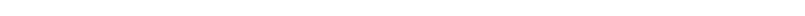<table style="width:66%; text-align:center;">
<tr style="color:white;">
<td style="background:"><strong>2</strong></td>
<td style="background:"><strong>1</strong></td>
<td style="background:"><strong>21</strong></td>
</tr>
</table>
